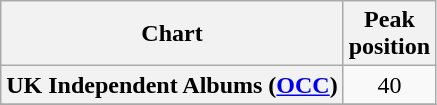<table class="wikitable plainrowheaders sortable" style="text-align:center;" border="1">
<tr>
<th scope="col">Chart</th>
<th scope="col">Peak<br>position</th>
</tr>
<tr>
<th scope="row">UK Independent Albums (<a href='#'>OCC</a>)</th>
<td>40</td>
</tr>
<tr>
</tr>
</table>
